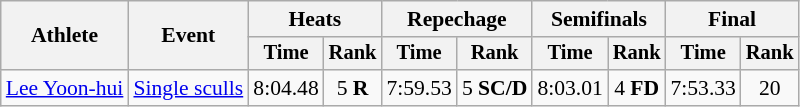<table class="wikitable" style="font-size:90%;">
<tr>
<th rowspan="2">Athlete</th>
<th rowspan="2">Event</th>
<th colspan="2">Heats</th>
<th colspan="2">Repechage</th>
<th colspan="2">Semifinals</th>
<th colspan="2">Final</th>
</tr>
<tr style="font-size:95%">
<th>Time</th>
<th>Rank</th>
<th>Time</th>
<th>Rank</th>
<th>Time</th>
<th>Rank</th>
<th>Time</th>
<th>Rank</th>
</tr>
<tr align=center>
<td align=left><a href='#'>Lee Yoon-hui</a></td>
<td align=left><a href='#'>Single sculls</a></td>
<td>8:04.48</td>
<td>5 <strong>R</strong></td>
<td>7:59.53</td>
<td>5 <strong>SC/D</strong></td>
<td>8:03.01</td>
<td>4 <strong>FD</strong></td>
<td>7:53.33</td>
<td>20</td>
</tr>
</table>
